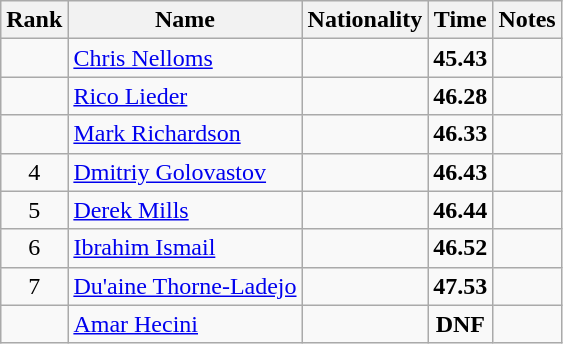<table class="wikitable sortable" style="text-align:center">
<tr>
<th>Rank</th>
<th>Name</th>
<th>Nationality</th>
<th>Time</th>
<th>Notes</th>
</tr>
<tr>
<td></td>
<td align=left><a href='#'>Chris Nelloms</a></td>
<td align=left></td>
<td><strong>45.43</strong></td>
<td></td>
</tr>
<tr>
<td></td>
<td align=left><a href='#'>Rico Lieder</a></td>
<td align=left></td>
<td><strong>46.28</strong></td>
<td></td>
</tr>
<tr>
<td></td>
<td align=left><a href='#'>Mark Richardson</a></td>
<td align=left></td>
<td><strong>46.33</strong></td>
<td></td>
</tr>
<tr>
<td>4</td>
<td align=left><a href='#'>Dmitriy Golovastov</a></td>
<td align=left></td>
<td><strong>46.43</strong></td>
<td></td>
</tr>
<tr>
<td>5</td>
<td align=left><a href='#'>Derek Mills</a></td>
<td align=left></td>
<td><strong>46.44</strong></td>
<td></td>
</tr>
<tr>
<td>6</td>
<td align=left><a href='#'>Ibrahim Ismail</a></td>
<td align=left></td>
<td><strong>46.52</strong></td>
<td></td>
</tr>
<tr>
<td>7</td>
<td align=left><a href='#'>Du'aine Thorne-Ladejo</a></td>
<td align=left></td>
<td><strong>47.53</strong></td>
<td></td>
</tr>
<tr>
<td></td>
<td align=left><a href='#'>Amar Hecini</a></td>
<td align=left></td>
<td><strong>DNF</strong></td>
<td></td>
</tr>
</table>
